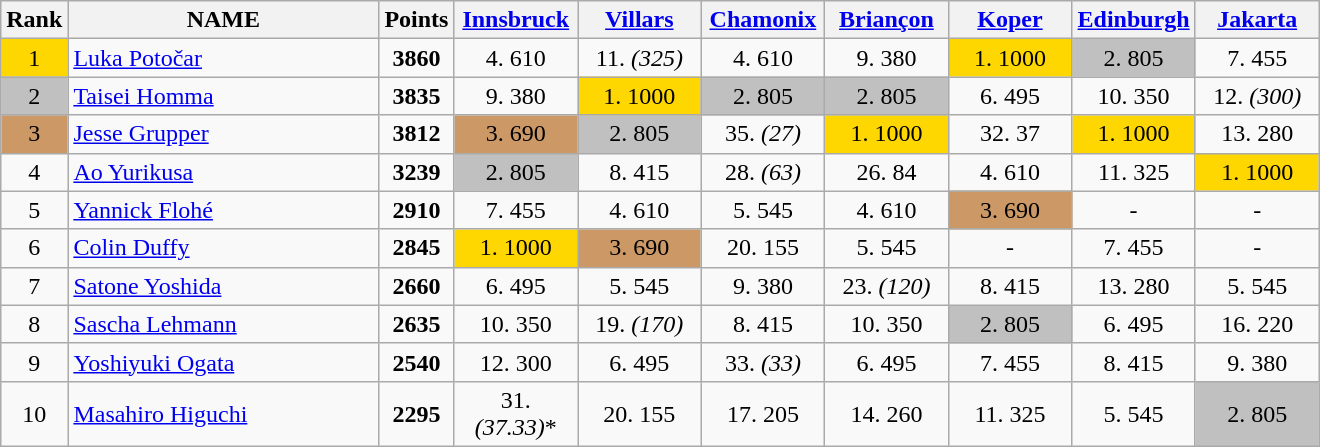<table class="wikitable sortable" style="text-align: center;">
<tr>
<th>Rank</th>
<th width = "200">NAME</th>
<th>Points</th>
<th width="75" data-sort-type="number"><a href='#'>Innsbruck</a></th>
<th width="75" data-sort-type="number"><a href='#'>Villars</a></th>
<th width="75" data-sort-type="number"><a href='#'>Chamonix</a></th>
<th width="75" data-sort-type="number"><a href='#'>Briançon</a></th>
<th width="75" data-sort-type="number"><a href='#'>Koper</a></th>
<th width = "75" data-sort-type="number"><a href='#'>Edinburgh</a></th>
<th width="75" data-sort-type="number"><a href='#'>Jakarta</a></th>
</tr>
<tr>
<td style="background: gold">1</td>
<td align="left"> <a href='#'>Luka Potočar</a></td>
<td><strong>3860</strong></td>
<td align="center">4. 610</td>
<td align="center">11. <em>(325)</em></td>
<td align="center">4. 610</td>
<td align="center">9. 380</td>
<td align="center" style="background: gold">1. 1000</td>
<td align="center" style="background: silver">2. 805</td>
<td align="center">7. 455</td>
</tr>
<tr>
<td style="background: silver">2</td>
<td align="left"> <a href='#'>Taisei Homma</a></td>
<td><strong>3835</strong></td>
<td align="center">9. 380</td>
<td align="center" style="background: gold">1. 1000</td>
<td align="center" style="background: silver">2. 805</td>
<td align="center" style="background: silver">2. 805</td>
<td align="center">6. 495</td>
<td align="center">10. 350</td>
<td align="center">12. <em>(300)</em></td>
</tr>
<tr>
<td style="background: #cc9966">3</td>
<td align="left"> <a href='#'>Jesse Grupper</a></td>
<td><strong>3812</strong></td>
<td align="center" style="background: #cc9966">3. 690</td>
<td align="center" style="background: silver">2. 805</td>
<td align="center">35. <em>(27)</em></td>
<td align="center" style="background: gold">1. 1000</td>
<td align="center">32. 37</td>
<td align="center" style="background: gold">1. 1000</td>
<td align="center">13. 280</td>
</tr>
<tr>
<td>4</td>
<td align="left"> <a href='#'>Ao Yurikusa</a></td>
<td><strong>3239</strong></td>
<td align="center" style="background: silver">2. 805</td>
<td align="center">8. 415</td>
<td align="center">28. <em>(63)</em></td>
<td align="center">26. 84</td>
<td align="center">4. 610</td>
<td align="center">11. 325</td>
<td align="center" style="background: gold">1. 1000</td>
</tr>
<tr>
<td>5</td>
<td align="left"> <a href='#'>Yannick Flohé</a></td>
<td><strong>2910</strong></td>
<td align="center">7. 455</td>
<td align="center">4. 610</td>
<td align="center">5. 545</td>
<td align="center">4. 610</td>
<td align="center" style="background: #cc9966">3. 690</td>
<td align="center">-</td>
<td align="center">-</td>
</tr>
<tr>
<td>6</td>
<td align="left"> <a href='#'>Colin Duffy</a></td>
<td><strong>2845</strong></td>
<td align="center" style="background: gold">1. 1000</td>
<td align="center" style="background: #cc9966">3. 690</td>
<td align="center">20. 155</td>
<td align="center">5. 545</td>
<td align="center">-</td>
<td align="center">7. 455</td>
<td align="center">-</td>
</tr>
<tr>
<td>7</td>
<td align="left"> <a href='#'>Satone Yoshida</a></td>
<td><strong>2660</strong></td>
<td align="center">6. 495</td>
<td align="center">5. 545</td>
<td align="center">9. 380</td>
<td align="center">23. <em>(120)</em></td>
<td align="center">8. 415</td>
<td align="center">13. 280</td>
<td align="center">5. 545</td>
</tr>
<tr>
<td>8</td>
<td align="left"> <a href='#'>Sascha Lehmann</a></td>
<td><strong>2635</strong></td>
<td align="center">10. 350</td>
<td align="center">19. <em>(170)</em></td>
<td align="center">8. 415</td>
<td align="center">10. 350</td>
<td align="center" style="background: silver">2. 805</td>
<td align="center">6. 495</td>
<td align="center">16. 220</td>
</tr>
<tr>
<td>9</td>
<td align="left"> <a href='#'>Yoshiyuki Ogata</a></td>
<td><strong>2540</strong></td>
<td align="center">12. 300</td>
<td align="center">6. 495</td>
<td align="center">33. <em>(33)</em></td>
<td align="center">6. 495</td>
<td align="center">7. 455</td>
<td align="center">8. 415</td>
<td align="center">9. 380</td>
</tr>
<tr>
<td>10</td>
<td align="left"> <a href='#'>Masahiro Higuchi</a></td>
<td><strong>2295</strong></td>
<td align="center">31. <em>(37.33)</em>*</td>
<td align="center">20. 155</td>
<td align="center">17. 205</td>
<td align="center">14. 260</td>
<td align="center">11. 325</td>
<td align="center">5. 545</td>
<td align="center" style="background: silver">2. 805</td>
</tr>
</table>
